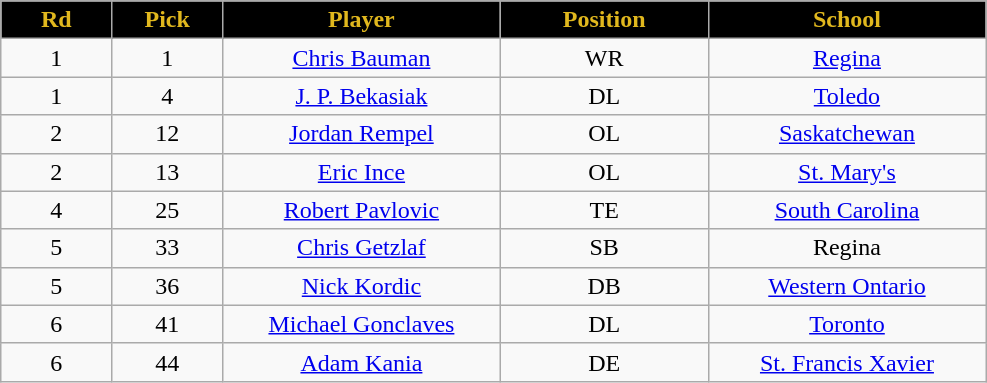<table class="wikitable sortable">
<tr>
<th style="background:black;color:#e1b81e;"  width="8%">Rd</th>
<th style="background:black;color:#e1b81e;"  width="8%">Pick</th>
<th style="background:black;color:#e1b81e;"  width="20%">Player</th>
<th style="background:black;color:#e1b81e;"  width="15%">Position</th>
<th style="background:black;color:#e1b81e;"  width="20%">School</th>
</tr>
<tr align="center">
<td align=center>1</td>
<td>1</td>
<td><a href='#'>Chris Bauman</a></td>
<td>WR</td>
<td><a href='#'>Regina</a></td>
</tr>
<tr align="center">
<td align=center>1</td>
<td>4</td>
<td><a href='#'>J. P. Bekasiak</a></td>
<td>DL</td>
<td><a href='#'>Toledo</a></td>
</tr>
<tr align="center">
<td align=center>2</td>
<td>12</td>
<td><a href='#'>Jordan Rempel</a></td>
<td>OL</td>
<td><a href='#'>Saskatchewan</a></td>
</tr>
<tr align="center">
<td align=center>2</td>
<td>13</td>
<td><a href='#'>Eric Ince</a></td>
<td>OL</td>
<td><a href='#'>St. Mary's</a></td>
</tr>
<tr align="center">
<td align=center>4</td>
<td>25</td>
<td><a href='#'>Robert Pavlovic</a></td>
<td>TE</td>
<td><a href='#'>South Carolina</a></td>
</tr>
<tr align="center">
<td align=center>5</td>
<td>33</td>
<td><a href='#'>Chris Getzlaf</a></td>
<td>SB</td>
<td>Regina</td>
</tr>
<tr align="center">
<td align=center>5</td>
<td>36</td>
<td><a href='#'>Nick Kordic</a></td>
<td>DB</td>
<td><a href='#'>Western Ontario</a></td>
</tr>
<tr align="center">
<td align=center>6</td>
<td>41</td>
<td><a href='#'>Michael Gonclaves</a></td>
<td>DL</td>
<td><a href='#'>Toronto</a></td>
</tr>
<tr align="center">
<td align=center>6</td>
<td>44</td>
<td><a href='#'>Adam Kania</a></td>
<td>DE</td>
<td><a href='#'>St. Francis Xavier</a></td>
</tr>
</table>
